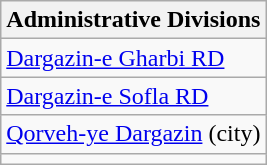<table class="wikitable">
<tr>
<th>Administrative Divisions</th>
</tr>
<tr>
<td><a href='#'>Dargazin-e Gharbi RD</a></td>
</tr>
<tr>
<td><a href='#'>Dargazin-e Sofla RD</a></td>
</tr>
<tr>
<td><a href='#'>Qorveh-ye Dargazin</a> (city)</td>
</tr>
<tr>
<td colspan=1></td>
</tr>
</table>
